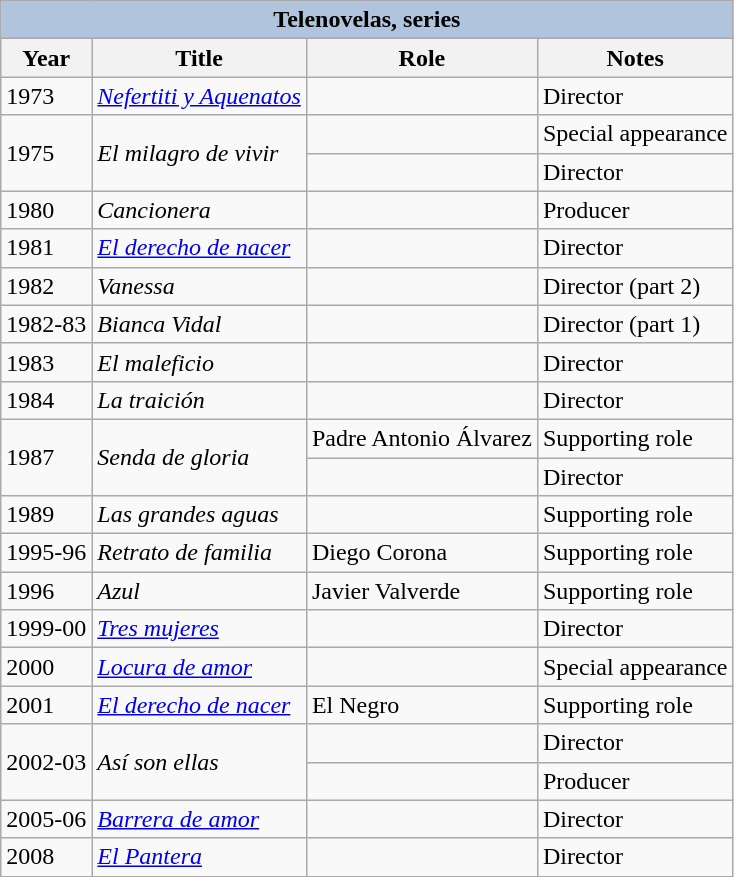<table class="wikitable">
<tr>
<th colspan="4" style="background:LightSteelBlue;">Telenovelas, series</th>
</tr>
<tr>
<th>Year</th>
<th>Title</th>
<th>Role</th>
<th>Notes</th>
</tr>
<tr>
<td>1973</td>
<td><em><a href='#'>Nefertiti y Aquenatos</a></em></td>
<td></td>
<td>Director</td>
</tr>
<tr>
<td rowspan=2>1975</td>
<td rowspan=2><em>El milagro de vivir</em></td>
<td></td>
<td>Special appearance</td>
</tr>
<tr>
<td></td>
<td>Director</td>
</tr>
<tr>
<td>1980</td>
<td><em>Cancionera</em></td>
<td></td>
<td>Producer</td>
</tr>
<tr>
<td>1981</td>
<td><em><a href='#'>El derecho de nacer</a></em></td>
<td></td>
<td>Director</td>
</tr>
<tr>
<td>1982</td>
<td><em>Vanessa </em></td>
<td></td>
<td>Director (part 2)</td>
</tr>
<tr>
<td>1982-83</td>
<td><em>Bianca Vidal</em></td>
<td></td>
<td>Director (part 1)</td>
</tr>
<tr>
<td>1983</td>
<td><em>El maleficio</em></td>
<td></td>
<td>Director</td>
</tr>
<tr>
<td>1984</td>
<td><em>La traición</em></td>
<td></td>
<td>Director</td>
</tr>
<tr>
<td rowspan=2>1987</td>
<td rowspan=2><em>Senda de gloria</em></td>
<td>Padre Antonio Álvarez</td>
<td>Supporting role</td>
</tr>
<tr>
<td></td>
<td>Director</td>
</tr>
<tr>
<td>1989</td>
<td><em>Las grandes aguas</em></td>
<td></td>
<td>Supporting role</td>
</tr>
<tr>
<td>1995-96</td>
<td><em>Retrato de familia</em></td>
<td>Diego Corona</td>
<td>Supporting role</td>
</tr>
<tr>
<td>1996</td>
<td><em>Azul</em></td>
<td>Javier Valverde</td>
<td>Supporting role</td>
</tr>
<tr>
<td>1999-00</td>
<td><em><a href='#'>Tres mujeres</a></em></td>
<td></td>
<td>Director</td>
</tr>
<tr>
<td>2000</td>
<td><em><a href='#'>Locura de amor</a></em></td>
<td></td>
<td>Special appearance</td>
</tr>
<tr>
<td>2001</td>
<td><em><a href='#'>El derecho de nacer</a></em></td>
<td>El Negro</td>
<td>Supporting role</td>
</tr>
<tr>
<td rowspan=2>2002-03</td>
<td rowspan=2><em>Así son ellas</em></td>
<td></td>
<td>Director</td>
</tr>
<tr>
<td></td>
<td>Producer</td>
</tr>
<tr>
<td>2005-06</td>
<td><em><a href='#'>Barrera de amor</a></em></td>
<td></td>
<td>Director</td>
</tr>
<tr>
<td>2008</td>
<td><em><a href='#'>El Pantera</a></em></td>
<td></td>
<td>Director</td>
</tr>
</table>
